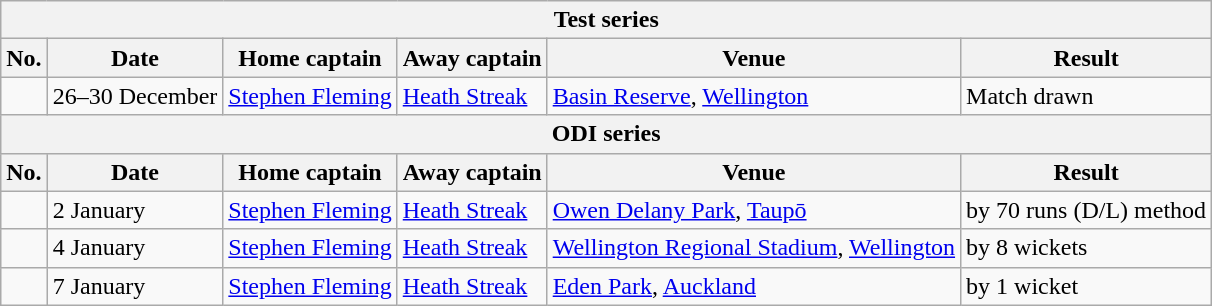<table class="wikitable">
<tr>
<th colspan="9">Test series</th>
</tr>
<tr>
<th>No.</th>
<th>Date</th>
<th>Home captain</th>
<th>Away captain</th>
<th>Venue</th>
<th>Result</th>
</tr>
<tr>
<td></td>
<td>26–30 December</td>
<td><a href='#'>Stephen Fleming</a></td>
<td><a href='#'>Heath Streak</a></td>
<td><a href='#'>Basin Reserve</a>, <a href='#'>Wellington</a></td>
<td>Match drawn</td>
</tr>
<tr>
<th colspan="9">ODI series</th>
</tr>
<tr>
<th>No.</th>
<th>Date</th>
<th>Home captain</th>
<th>Away captain</th>
<th>Venue</th>
<th>Result</th>
</tr>
<tr>
<td></td>
<td>2 January</td>
<td><a href='#'>Stephen Fleming</a></td>
<td><a href='#'>Heath Streak</a></td>
<td><a href='#'>Owen Delany Park</a>, <a href='#'>Taupō</a></td>
<td> by 70 runs (D/L) method</td>
</tr>
<tr>
<td></td>
<td>4 January</td>
<td><a href='#'>Stephen Fleming</a></td>
<td><a href='#'>Heath Streak</a></td>
<td><a href='#'>Wellington Regional Stadium</a>, <a href='#'>Wellington</a></td>
<td> by 8 wickets</td>
</tr>
<tr>
<td></td>
<td>7 January</td>
<td><a href='#'>Stephen Fleming</a></td>
<td><a href='#'>Heath Streak</a></td>
<td><a href='#'>Eden Park</a>, <a href='#'>Auckland</a></td>
<td> by 1 wicket</td>
</tr>
</table>
